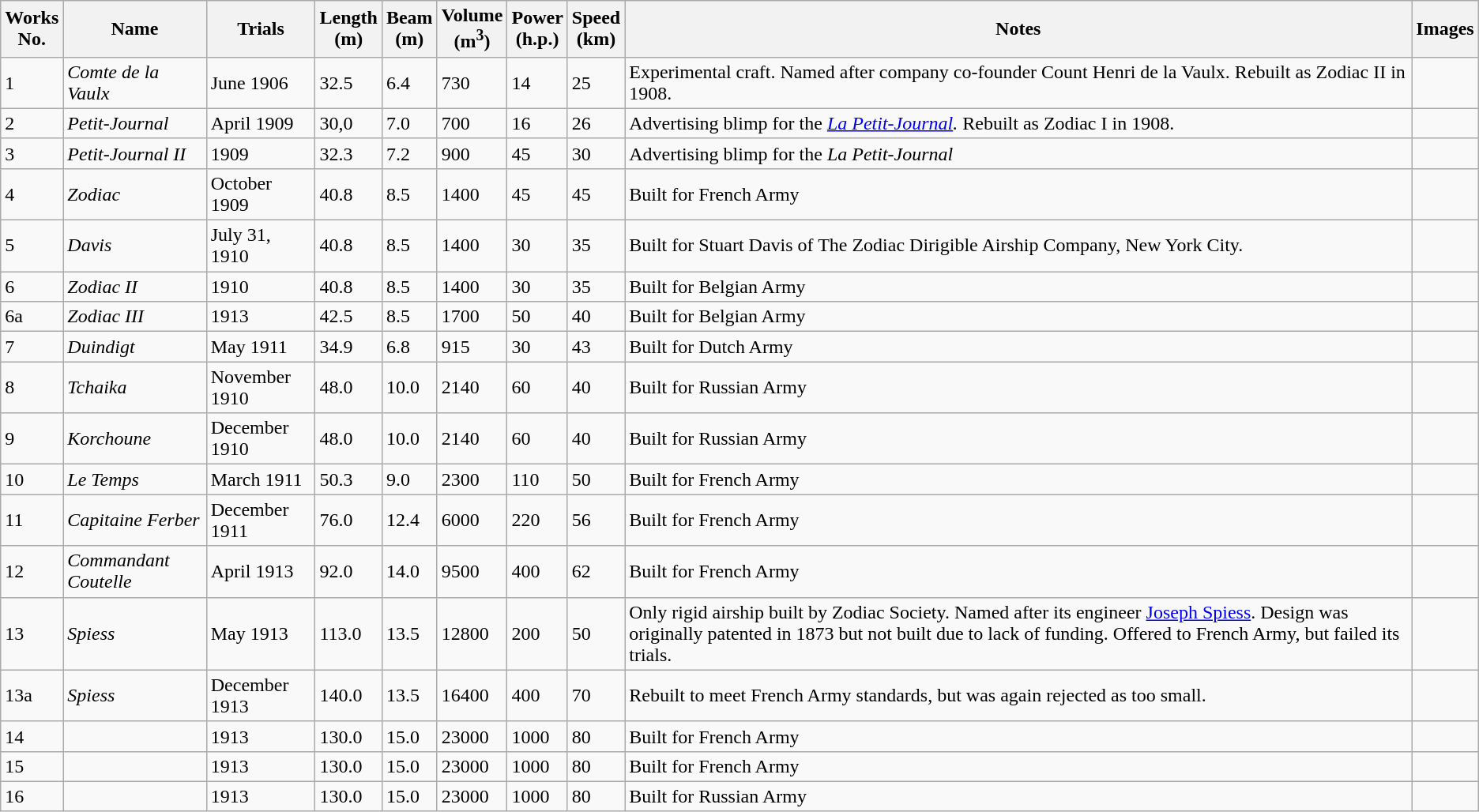<table class="wikitable">
<tr>
<th>Works<br>No.</th>
<th>Name</th>
<th>Trials</th>
<th>Length<br>(m)</th>
<th>Beam<br>(m)</th>
<th>Volume<br>(m<sup>3</sup>)</th>
<th>Power<br>(h.p.)</th>
<th>Speed<br>(km)</th>
<th>Notes</th>
<th>Images</th>
</tr>
<tr>
<td>1</td>
<td><em>Comte de la Vaulx</em></td>
<td>June 1906</td>
<td>32.5</td>
<td>6.4</td>
<td>730</td>
<td>14</td>
<td>25</td>
<td>Experimental craft. Named after company co-founder Count Henri de la Vaulx. Rebuilt as Zodiac II in 1908.</td>
<td></td>
</tr>
<tr>
<td>2</td>
<td><em>Petit-Journal</em></td>
<td>April 1909</td>
<td>30,0</td>
<td>7.0</td>
<td>700</td>
<td>16</td>
<td>26</td>
<td>Advertising blimp for the <em><a href='#'>La Petit-Journal</a>.</em> Rebuilt as Zodiac I in 1908.</td>
<td></td>
</tr>
<tr>
<td>3</td>
<td><em>Petit-Journal II</em></td>
<td>1909</td>
<td>32.3</td>
<td>7.2</td>
<td>900</td>
<td>45</td>
<td>30</td>
<td>Advertising blimp for the <em>La Petit-Journal</em></td>
<td></td>
</tr>
<tr>
<td>4</td>
<td><em>Zodiac</em></td>
<td>October 1909</td>
<td>40.8</td>
<td>8.5</td>
<td>1400</td>
<td>45</td>
<td>45</td>
<td>Built for French Army</td>
<td></td>
</tr>
<tr>
<td>5</td>
<td><em>Davis</em></td>
<td>July 31, 1910</td>
<td>40.8</td>
<td>8.5</td>
<td>1400</td>
<td>30</td>
<td>35</td>
<td>Built for Stuart Davis of The Zodiac Dirigible Airship Company, New York City.</td>
<td></td>
</tr>
<tr>
<td>6</td>
<td><em>Zodiac II</em></td>
<td>1910</td>
<td>40.8</td>
<td>8.5</td>
<td>1400</td>
<td>30</td>
<td>35</td>
<td>Built for Belgian Army</td>
<td></td>
</tr>
<tr>
<td>6a</td>
<td><em>Zodiac III</em></td>
<td>1913</td>
<td>42.5</td>
<td>8.5</td>
<td>1700</td>
<td>50</td>
<td>40</td>
<td>Built for Belgian Army </td>
<td></td>
</tr>
<tr>
<td>7</td>
<td><em>Duindigt</em></td>
<td>May 1911</td>
<td>34.9</td>
<td>6.8</td>
<td>915</td>
<td>30</td>
<td>43</td>
<td>Built for Dutch Army</td>
<td></td>
</tr>
<tr>
<td>8</td>
<td><em>Tchaika</em></td>
<td>November 1910</td>
<td>48.0</td>
<td>10.0</td>
<td>2140</td>
<td>60</td>
<td>40</td>
<td>Built for Russian Army</td>
<td></td>
</tr>
<tr>
<td>9</td>
<td><em>Korchoune</em></td>
<td>December 1910</td>
<td>48.0</td>
<td>10.0</td>
<td>2140</td>
<td>60</td>
<td>40</td>
<td>Built for Russian Army</td>
<td></td>
</tr>
<tr>
<td>10</td>
<td><em>Le Temps</em></td>
<td>March 1911</td>
<td>50.3</td>
<td>9.0</td>
<td>2300</td>
<td>110</td>
<td>50</td>
<td>Built for French Army</td>
<td></td>
</tr>
<tr>
<td>11</td>
<td><em>Capitaine Ferber</em></td>
<td>December 1911</td>
<td>76.0</td>
<td>12.4</td>
<td>6000</td>
<td>220</td>
<td>56</td>
<td>Built for French Army</td>
<td></td>
</tr>
<tr>
<td>12</td>
<td><em>Commandant Coutelle</em></td>
<td>April 1913</td>
<td>92.0</td>
<td>14.0</td>
<td>9500</td>
<td>400</td>
<td>62</td>
<td>Built for French Army</td>
<td></td>
</tr>
<tr>
<td>13</td>
<td><em>Spiess</em></td>
<td>May 1913</td>
<td>113.0</td>
<td>13.5</td>
<td>12800</td>
<td>200</td>
<td>50</td>
<td>Only rigid airship built by Zodiac Society. Named after its engineer <a href='#'>Joseph Spiess</a>. Design was originally patented in 1873 but not built due to lack of funding. Offered to French Army, but failed its trials.</td>
<td></td>
</tr>
<tr>
<td>13a</td>
<td><em>Spiess</em></td>
<td>December 1913</td>
<td>140.0</td>
<td>13.5</td>
<td>16400</td>
<td>400</td>
<td>70</td>
<td>Rebuilt to meet French Army standards, but was again rejected as too small.</td>
<td></td>
</tr>
<tr>
<td>14</td>
<td></td>
<td>1913</td>
<td>130.0</td>
<td>15.0</td>
<td>23000</td>
<td>1000</td>
<td>80</td>
<td>Built for French Army</td>
<td></td>
</tr>
<tr>
<td>15</td>
<td></td>
<td>1913</td>
<td>130.0</td>
<td>15.0</td>
<td>23000</td>
<td>1000</td>
<td>80</td>
<td>Built for French Army</td>
<td></td>
</tr>
<tr>
<td>16</td>
<td></td>
<td>1913</td>
<td>130.0</td>
<td>15.0</td>
<td>23000</td>
<td>1000</td>
<td>80</td>
<td>Built for Russian Army</td>
<td></td>
</tr>
</table>
